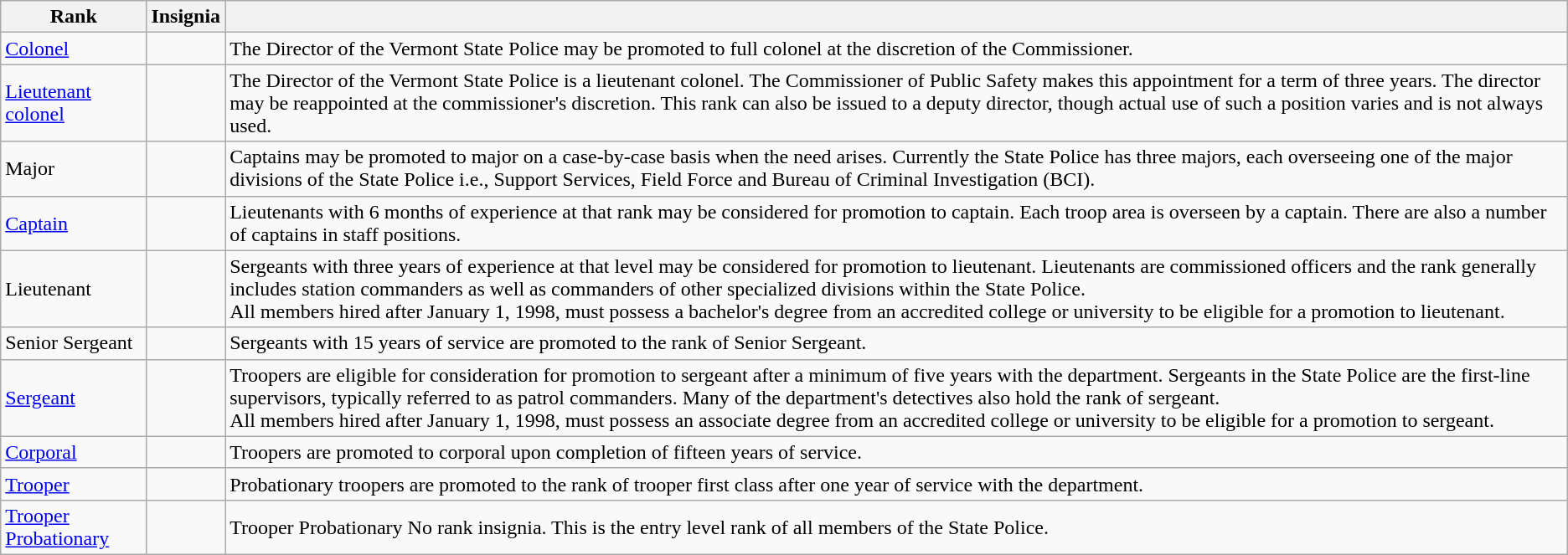<table class="wikitable">
<tr>
<th>Rank</th>
<th>Insignia</th>
<th></th>
</tr>
<tr>
<td><a href='#'>Colonel</a></td>
<td></td>
<td>The Director of the Vermont State Police may be promoted to full colonel at the discretion of the Commissioner.</td>
</tr>
<tr>
<td><a href='#'>Lieutenant colonel</a></td>
<td></td>
<td>The Director of the Vermont State Police is a lieutenant colonel. The Commissioner of Public Safety makes this appointment for a term of three years. The director may be reappointed at the commissioner's discretion. This rank can also be issued to a deputy director, though actual use of such a position varies and is not always used.</td>
</tr>
<tr>
<td>Major</td>
<td></td>
<td>Captains may be promoted to major on a case-by-case basis when the need arises. Currently the State Police has three majors, each overseeing one of the major divisions of the State Police i.e., Support Services, Field Force and Bureau of Criminal Investigation (BCI).</td>
</tr>
<tr>
<td><a href='#'>Captain</a></td>
<td></td>
<td>Lieutenants with 6 months of experience at that rank may be considered for promotion to captain. Each troop area is overseen by a captain. There are also a number of captains in staff positions.</td>
</tr>
<tr>
<td>Lieutenant</td>
<td></td>
<td>Sergeants with three years of experience at that level may be considered for promotion to lieutenant. Lieutenants are commissioned officers and the rank generally includes station commanders as well as commanders of other specialized divisions within the State Police.<br>All members hired after January 1, 1998, must possess a bachelor's degree from an accredited college or university to be eligible for a promotion to lieutenant.</td>
</tr>
<tr>
<td>Senior Sergeant</td>
<td></td>
<td>Sergeants with 15 years of service are promoted to the rank of Senior Sergeant.</td>
</tr>
<tr>
<td><a href='#'>Sergeant</a></td>
<td></td>
<td>Troopers are eligible for consideration for promotion to sergeant after a minimum of five years with the department. Sergeants in the State Police are the first-line supervisors, typically referred to as patrol commanders. Many of the department's detectives also hold the rank of sergeant.<br>All members hired after January 1, 1998, must possess an associate degree from an accredited college or university to be eligible for a promotion to sergeant.</td>
</tr>
<tr>
<td><a href='#'>Corporal</a></td>
<td></td>
<td>Troopers are promoted to corporal upon completion of fifteen years of service.</td>
</tr>
<tr>
<td><a href='#'>Trooper</a></td>
<td></td>
<td>Probationary troopers are promoted to the rank of trooper first class after one year of service with the department.</td>
</tr>
<tr>
<td><a href='#'>Trooper Probationary</a></td>
<td></td>
<td>Trooper Probationary No rank insignia. This is the entry level rank of all members of the State Police.</td>
</tr>
</table>
